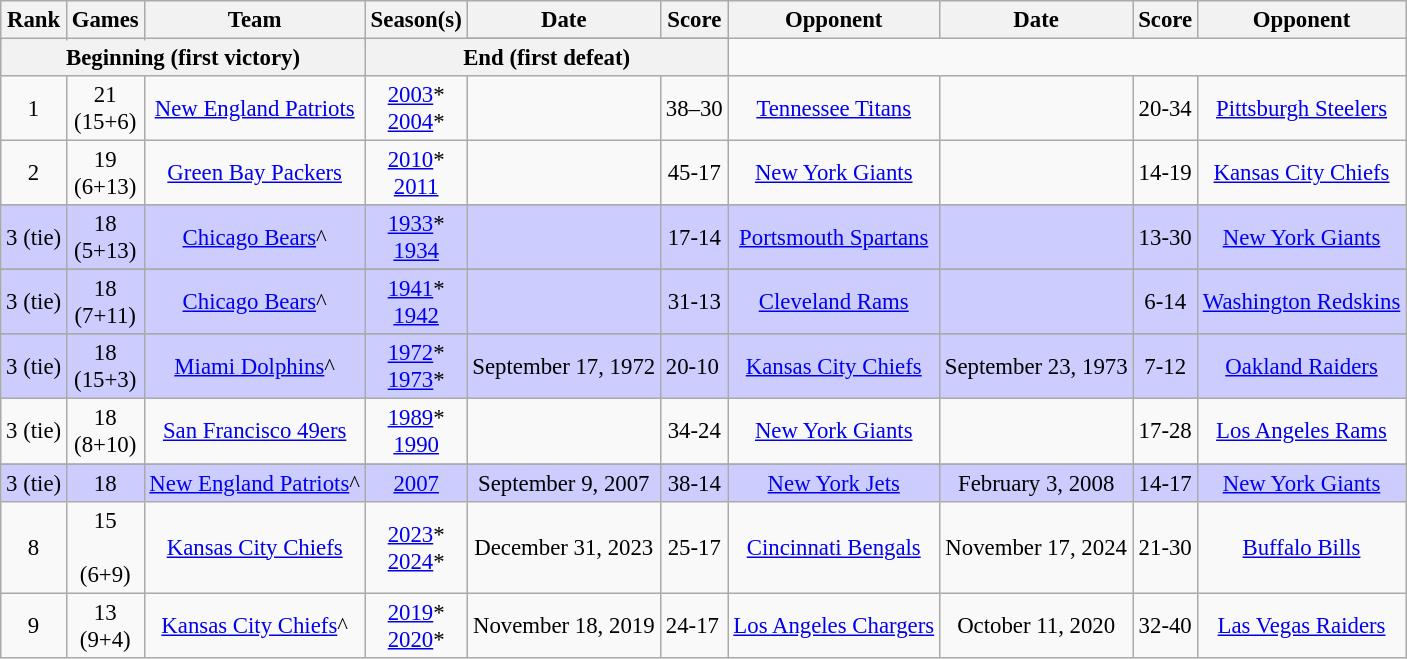<table class="wikitable sortable" style="font-size:95%">
<tr>
<th rowspan="2">Rank</th>
<th rowspan="2">Games</th>
<th rowspan="2">Team</th>
<th rowspan="2">Season(s)</th>
<th>Date</th>
<th class="unsortable">Score</th>
<th>Opponent</th>
<th>Date</th>
<th class="unsortable">Score</th>
<th>Opponent</th>
</tr>
<tr class="unsortable">
</tr>
<tr>
<th colspan="3">Beginning (first victory)</th>
<th colspan="3">End (first defeat)</th>
</tr>
<tr>
<td align="center">1 </td>
<td align="center">21<br>(15+6)</td>
<td align="center"><a href='#'>New England Patriots</a></td>
<td align="center"><a href='#'>2003</a>* <br> <a href='#'>2004</a>*</td>
<td align="center"></td>
<td align="center">38–30</td>
<td align="center"><a href='#'>Tennessee Titans</a></td>
<td align="center"></td>
<td align="center">20-34</td>
<td align="center"><a href='#'>Pittsburgh Steelers</a></td>
</tr>
<tr>
<td align="center">2 </td>
<td align="center">19<br>(6+13)</td>
<td align="center"><a href='#'>Green Bay Packers</a></td>
<td align="center"><a href='#'>2010</a>* <br> <a href='#'>2011</a></td>
<td align="center"></td>
<td align="center">45-17</td>
<td align="center"><a href='#'>New York Giants</a></td>
<td align="center"></td>
<td align="center">14-19</td>
<td align="center"><a href='#'>Kansas City Chiefs</a></td>
</tr>
<tr>
</tr>
<tr style="background:#ccccff;">
<td align="center">3 (tie) </td>
<td align="center">18<br>(5+13)</td>
<td align="center"><a href='#'>Chicago Bears</a>^</td>
<td align="center"><a href='#'>1933</a>* <br> <a href='#'>1934</a></td>
<td align="center"></td>
<td align="center">17-14</td>
<td align="center"><a href='#'>Portsmouth Spartans</a></td>
<td align="center"></td>
<td align="center">13-30</td>
<td align="center"><a href='#'>New York Giants</a></td>
</tr>
<tr>
</tr>
<tr style="background:#ccccff;">
<td align="center">3 (tie) </td>
<td align="center">18<br>(7+11)</td>
<td align="center"><a href='#'>Chicago Bears</a>^</td>
<td align="center"><a href='#'>1941</a>* <br>  <a href='#'>1942</a></td>
<td align="center"></td>
<td align="center">31-13</td>
<td align="center"><a href='#'>Cleveland Rams</a></td>
<td align="center"></td>
<td align="center">6-14</td>
<td align="center"><a href='#'>Washington Redskins</a></td>
</tr>
<tr>
</tr>
<tr style="background:#ccccff;">
<td align="center">3 (tie) </td>
<td align="center">18<br>(15+3)</td>
<td align="center"><a href='#'>Miami Dolphins</a>^</td>
<td align="center"><a href='#'>1972</a>*<br><a href='#'>1973</a>*</td>
<td align="center">September 17, 1972</td>
<td>20-10</td>
<td align="center"><a href='#'>Kansas City Chiefs</a></td>
<td align="center">September 23, 1973</td>
<td align="center">7-12</td>
<td align="center"><a href='#'>Oakland Raiders</a></td>
</tr>
<tr>
<td align="center">3 (tie) </td>
<td align="center">18<br>(8+10)</td>
<td align="center"><a href='#'>San Francisco 49ers</a></td>
<td align="center"><a href='#'>1989</a>* <br> <a href='#'>1990</a></td>
<td align="center"></td>
<td align="center">34-24</td>
<td align="center"><a href='#'>New York Giants</a></td>
<td align="center"></td>
<td align="center">17-28</td>
<td align="center"><a href='#'>Los Angeles Rams</a></td>
</tr>
<tr>
</tr>
<tr style="background:#ccccff;">
<td align="center">3 (tie) </td>
<td align="center">18</td>
<td align="center"><a href='#'>New England Patriots</a>^</td>
<td align="center"><a href='#'>2007</a></td>
<td align="center">September 9, 2007</td>
<td align="center">38-14</td>
<td align="center"><a href='#'>New York Jets</a></td>
<td align="center">February 3, 2008</td>
<td align="center">14-17</td>
<td align="center"><a href='#'>New York Giants</a></td>
</tr>
<tr>
<td align="center">8 </td>
<td align="center">15<br><br>(6+9)</td>
<td align="center"><a href='#'>Kansas City Chiefs</a></td>
<td align="center"><a href='#'>2023</a>* <br><a href='#'>2024</a>*</td>
<td align="center">December 31, 2023</td>
<td align="center">25-17</td>
<td align="center"><a href='#'>Cincinnati Bengals</a></td>
<td align="center">November 17, 2024</td>
<td align="center">21-30</td>
<td align="center"><a href='#'>Buffalo Bills</a></td>
</tr>
<tr>
<td align="center">9 </td>
<td align="center">13<br>(9+4)</td>
<td align="center"><a href='#'>Kansas City Chiefs</a>^</td>
<td align="center"><a href='#'>2019</a>*<br><a href='#'>2020</a>*</td>
<td align="center">November 18, 2019</td>
<td>24-17</td>
<td align="center"><a href='#'>Los Angeles Chargers</a></td>
<td align="center">October 11, 2020</td>
<td align="center">32-40</td>
<td align="center"><a href='#'>Las Vegas Raiders</a></td>
</tr>
</table>
